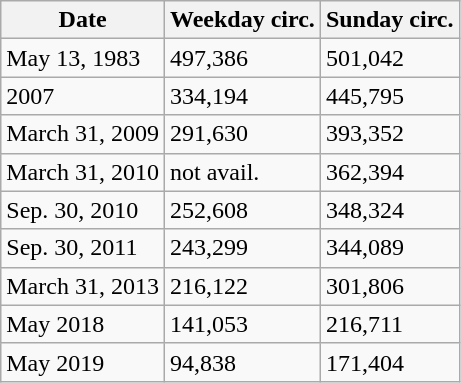<table class="wikitable">
<tr>
<th>Date</th>
<th>Weekday circ.</th>
<th>Sunday circ.</th>
</tr>
<tr>
<td>May 13, 1983</td>
<td>497,386</td>
<td>501,042</td>
</tr>
<tr>
<td>2007</td>
<td>334,194</td>
<td>445,795</td>
</tr>
<tr>
<td>March 31, 2009</td>
<td>291,630</td>
<td>393,352</td>
</tr>
<tr>
<td>March 31, 2010</td>
<td>not avail.</td>
<td>362,394</td>
</tr>
<tr>
<td>Sep. 30, 2010</td>
<td>252,608</td>
<td>348,324</td>
</tr>
<tr>
<td>Sep. 30, 2011</td>
<td>243,299</td>
<td>344,089</td>
</tr>
<tr>
<td>March 31, 2013</td>
<td>216,122</td>
<td>301,806</td>
</tr>
<tr>
<td>May 2018</td>
<td>141,053</td>
<td>216,711</td>
</tr>
<tr>
<td>May 2019</td>
<td>94,838</td>
<td>171,404</td>
</tr>
</table>
